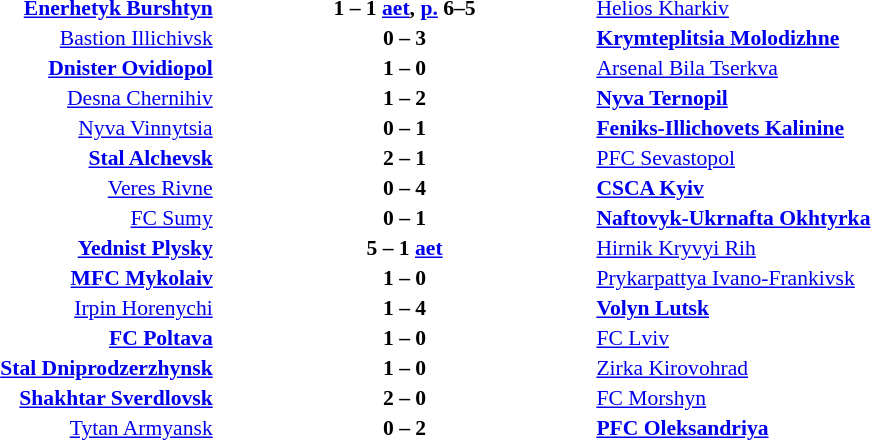<table style="width:100%;" cellspacing="1">
<tr>
<th width=20%></th>
<th width=20%></th>
<th width=20%></th>
<th></th>
</tr>
<tr style=font-size:90%>
<td align=right><strong><a href='#'>Enerhetyk Burshtyn</a></strong></td>
<td align=center><strong>1 – 1 <a href='#'>aet</a>, <a href='#'>p.</a> 6–5</strong></td>
<td><a href='#'>Helios Kharkiv</a></td>
<td></td>
</tr>
<tr style=font-size:90%>
<td align=right><a href='#'>Bastion Illichivsk</a></td>
<td align=center><strong>0 – 3</strong></td>
<td><strong><a href='#'>Krymteplitsia Molodizhne</a></strong></td>
<td></td>
</tr>
<tr style=font-size:90%>
<td align=right><strong><a href='#'>Dnister Ovidiopol</a></strong></td>
<td align=center><strong>1 – 0</strong></td>
<td><a href='#'>Arsenal Bila Tserkva</a></td>
<td></td>
</tr>
<tr style=font-size:90%>
<td align=right><a href='#'>Desna Chernihiv</a></td>
<td align=center><strong>1 – 2</strong></td>
<td><strong><a href='#'>Nyva Ternopil</a></strong></td>
<td></td>
</tr>
<tr style=font-size:90%>
<td align=right><a href='#'>Nyva Vinnytsia</a></td>
<td align=center><strong>0 – 1</strong></td>
<td><strong><a href='#'>Feniks-Illichovets Kalinine</a></strong></td>
<td></td>
</tr>
<tr style=font-size:90%>
<td align=right><strong><a href='#'>Stal Alchevsk</a></strong></td>
<td align=center><strong>2 – 1</strong></td>
<td><a href='#'>PFC Sevastopol</a></td>
<td></td>
</tr>
<tr style=font-size:90%>
<td align=right><a href='#'>Veres Rivne</a></td>
<td align=center><strong>0 – 4</strong></td>
<td><strong><a href='#'>CSCA Kyiv</a></strong></td>
<td></td>
</tr>
<tr style=font-size:90%>
<td align=right><a href='#'>FC Sumy</a></td>
<td align=center><strong>0 – 1</strong></td>
<td><strong><a href='#'>Naftovyk-Ukrnafta Okhtyrka</a></strong></td>
<td></td>
</tr>
<tr style=font-size:90%>
<td align=right><strong><a href='#'>Yednist Plysky</a></strong></td>
<td align=center><strong>5 – 1 <a href='#'>aet</a></strong></td>
<td><a href='#'>Hirnik Kryvyi Rih</a></td>
<td></td>
</tr>
<tr style=font-size:90%>
<td align=right><strong><a href='#'>MFC Mykolaiv</a></strong></td>
<td align=center><strong>1 – 0</strong></td>
<td><a href='#'>Prykarpattya Ivano-Frankivsk</a></td>
<td></td>
</tr>
<tr style=font-size:90%>
<td align=right><a href='#'>Irpin Horenychi</a></td>
<td align=center><strong>1 – 4</strong></td>
<td><strong><a href='#'>Volyn Lutsk</a></strong></td>
<td></td>
</tr>
<tr style=font-size:90%>
<td align=right><strong><a href='#'>FC Poltava</a></strong></td>
<td align=center><strong>1 – 0</strong></td>
<td><a href='#'>FC Lviv</a></td>
<td></td>
</tr>
<tr style=font-size:90%>
<td align=right><strong><a href='#'>Stal Dniprodzerzhynsk</a></strong></td>
<td align=center><strong>1 – 0</strong></td>
<td><a href='#'>Zirka Kirovohrad</a></td>
<td></td>
</tr>
<tr style=font-size:90%>
<td align=right><strong><a href='#'>Shakhtar Sverdlovsk</a></strong></td>
<td align=center><strong>2 – 0</strong></td>
<td><a href='#'>FC Morshyn</a></td>
<td></td>
</tr>
<tr style=font-size:90%>
<td align=right><a href='#'>Tytan Armyansk</a></td>
<td align=center><strong>0 – 2</strong></td>
<td><strong><a href='#'>PFC Oleksandriya</a></strong></td>
<td></td>
</tr>
</table>
